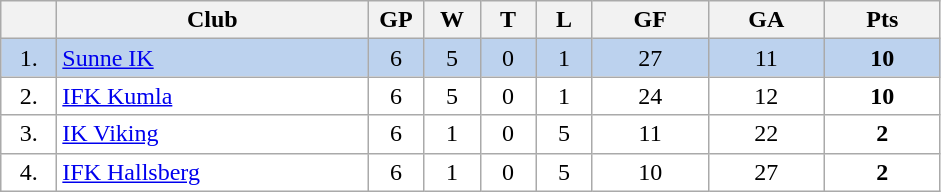<table class="wikitable">
<tr>
<th width="30"></th>
<th width="200">Club</th>
<th width="30">GP</th>
<th width="30">W</th>
<th width="30">T</th>
<th width="30">L</th>
<th width="70">GF</th>
<th width="70">GA</th>
<th width="70">Pts</th>
</tr>
<tr bgcolor="#BCD2EE" align="center">
<td>1.</td>
<td align="left"><a href='#'>Sunne IK</a></td>
<td>6</td>
<td>5</td>
<td>0</td>
<td>1</td>
<td>27</td>
<td>11</td>
<td><strong>10</strong></td>
</tr>
<tr bgcolor="#FFFFFF" align="center">
<td>2.</td>
<td align="left"><a href='#'>IFK Kumla</a></td>
<td>6</td>
<td>5</td>
<td>0</td>
<td>1</td>
<td>24</td>
<td>12</td>
<td><strong>10</strong></td>
</tr>
<tr bgcolor="#FFFFFF" align="center">
<td>3.</td>
<td align="left"><a href='#'>IK Viking</a></td>
<td>6</td>
<td>1</td>
<td>0</td>
<td>5</td>
<td>11</td>
<td>22</td>
<td><strong>2</strong></td>
</tr>
<tr bgcolor="#FFFFFF" align="center">
<td>4.</td>
<td align="left"><a href='#'>IFK Hallsberg</a></td>
<td>6</td>
<td>1</td>
<td>0</td>
<td>5</td>
<td>10</td>
<td>27</td>
<td><strong>2</strong></td>
</tr>
</table>
